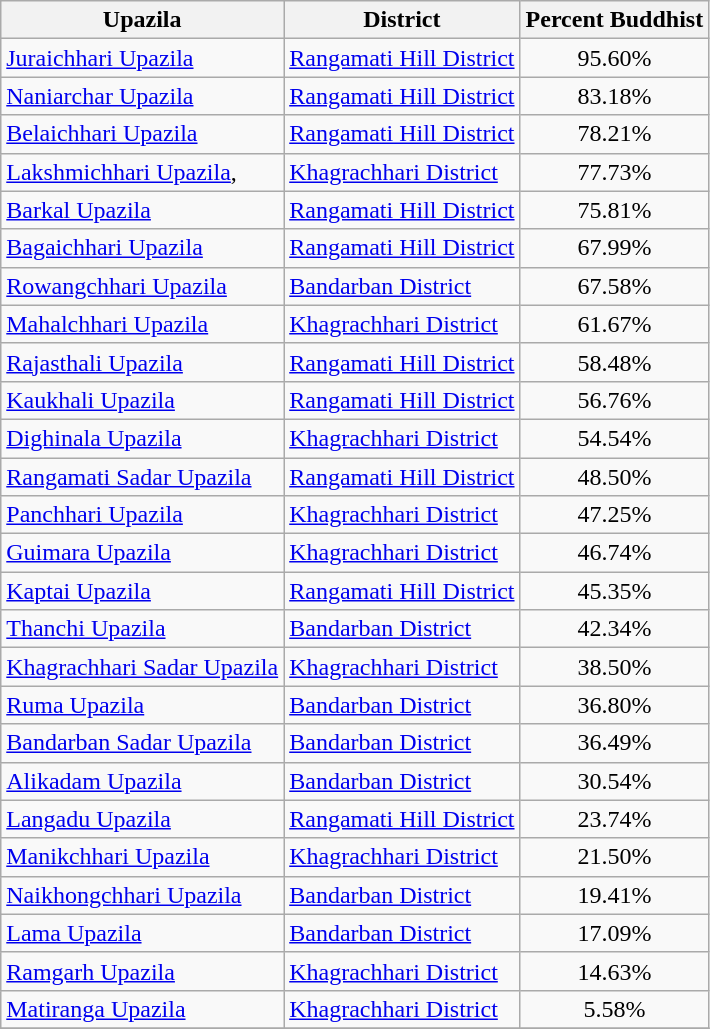<table class="wikitable sortable static-row-numbers static-row-header-text defaultleft col2right hover-highlight">
<tr>
<th>Upazila</th>
<th>District</th>
<th>Percent Buddhist</th>
</tr>
<tr>
<td><a href='#'>Juraichhari Upazila</a></td>
<td><a href='#'>Rangamati Hill District</a></td>
<td align=center>95.60%</td>
</tr>
<tr>
<td><a href='#'>Naniarchar Upazila</a></td>
<td><a href='#'>Rangamati Hill District</a></td>
<td align=center>83.18%</td>
</tr>
<tr>
<td><a href='#'>Belaichhari Upazila</a></td>
<td><a href='#'>Rangamati Hill District</a></td>
<td align=center>78.21%</td>
</tr>
<tr>
<td><a href='#'>Lakshmichhari Upazila</a>,</td>
<td><a href='#'>Khagrachhari District</a></td>
<td align=center>77.73%</td>
</tr>
<tr>
<td><a href='#'>Barkal Upazila</a></td>
<td><a href='#'>Rangamati Hill District</a></td>
<td align=center>75.81%</td>
</tr>
<tr>
<td><a href='#'>Bagaichhari Upazila</a></td>
<td><a href='#'>Rangamati Hill District</a></td>
<td align=center>67.99%</td>
</tr>
<tr>
<td><a href='#'>Rowangchhari Upazila</a></td>
<td><a href='#'>Bandarban District</a></td>
<td align=center>67.58%</td>
</tr>
<tr>
<td><a href='#'>Mahalchhari Upazila</a></td>
<td><a href='#'>Khagrachhari District</a></td>
<td align=center>61.67%</td>
</tr>
<tr>
<td><a href='#'>Rajasthali Upazila</a></td>
<td><a href='#'>Rangamati Hill District</a></td>
<td align=center>58.48%</td>
</tr>
<tr>
<td><a href='#'>Kaukhali Upazila</a></td>
<td><a href='#'>Rangamati Hill District</a></td>
<td align=center>56.76%</td>
</tr>
<tr>
<td><a href='#'>Dighinala Upazila</a></td>
<td><a href='#'>Khagrachhari District</a></td>
<td align=center>54.54%</td>
</tr>
<tr>
<td><a href='#'>Rangamati Sadar Upazila</a></td>
<td><a href='#'>Rangamati Hill District</a></td>
<td align=center>48.50%</td>
</tr>
<tr>
<td><a href='#'>Panchhari Upazila</a></td>
<td><a href='#'>Khagrachhari District</a></td>
<td align=center>47.25%</td>
</tr>
<tr>
<td><a href='#'>Guimara Upazila</a></td>
<td><a href='#'>Khagrachhari District</a></td>
<td align=center>46.74%</td>
</tr>
<tr>
<td><a href='#'>Kaptai Upazila</a></td>
<td><a href='#'>Rangamati Hill District</a></td>
<td align=center>45.35%</td>
</tr>
<tr>
<td><a href='#'>Thanchi Upazila</a></td>
<td><a href='#'>Bandarban District</a></td>
<td align=center>42.34%</td>
</tr>
<tr>
<td><a href='#'>Khagrachhari Sadar Upazila</a></td>
<td><a href='#'>Khagrachhari District</a></td>
<td align=center>38.50%</td>
</tr>
<tr>
<td><a href='#'>Ruma Upazila</a></td>
<td><a href='#'>Bandarban District</a></td>
<td align=center>36.80%</td>
</tr>
<tr>
<td><a href='#'>Bandarban Sadar Upazila</a></td>
<td><a href='#'>Bandarban District</a></td>
<td align=center>36.49%</td>
</tr>
<tr>
<td><a href='#'>Alikadam Upazila</a></td>
<td><a href='#'>Bandarban District</a></td>
<td align=center>30.54%</td>
</tr>
<tr>
<td><a href='#'>Langadu Upazila</a></td>
<td><a href='#'>Rangamati Hill District</a></td>
<td align='center'>23.74%</td>
</tr>
<tr>
<td><a href='#'>Manikchhari Upazila</a></td>
<td><a href='#'>Khagrachhari District</a></td>
<td align=center>21.50%</td>
</tr>
<tr>
<td><a href='#'>Naikhongchhari Upazila</a></td>
<td><a href='#'>Bandarban District</a></td>
<td align=center>19.41%</td>
</tr>
<tr>
<td><a href='#'>Lama Upazila</a></td>
<td><a href='#'>Bandarban District</a></td>
<td align=center>17.09%</td>
</tr>
<tr>
<td><a href='#'>Ramgarh Upazila</a></td>
<td><a href='#'>Khagrachhari District</a></td>
<td align=center>14.63%</td>
</tr>
<tr>
<td><a href='#'>Matiranga Upazila</a></td>
<td><a href='#'>Khagrachhari District</a></td>
<td align='center'>5.58%</td>
</tr>
<tr>
</tr>
</table>
